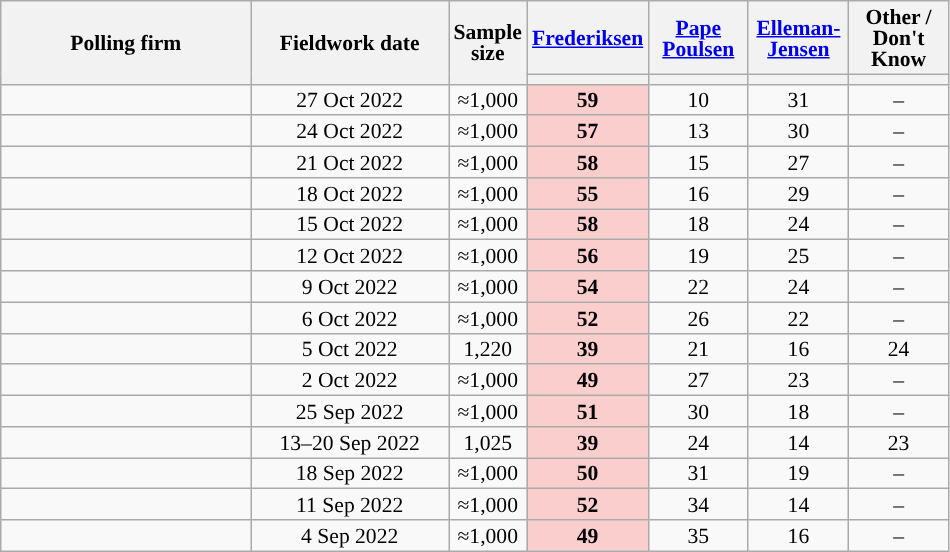<table class="wikitable sortable mw-datatable" style="text-align:center;font-size:90%;line-height:14px;">
<tr style="height:40px;">
<th rowspan="2" style="width:160px;">Polling firm</th>
<th rowspan="2" style="width:125px;">Fieldwork date</th>
<th rowspan="2" style="width:35px;">Sample<br>size</th>
<th class="unsortable" style="width:60px;"><a href='#'>Frederiksen</a><br></th>
<th class="unsortable" style="width:60px;"><a href='#'>Pape Poulsen</a><br></th>
<th class="unsortable" style="width:60px;"><a href='#'>Elleman-Jensen</a><br></th>
<th class="unsortable" style="width:60px;">Other / Don't Know</th>
</tr>
<tr>
<th style="color:inherit;background:"></th>
<th style="color:inherit;background:"></th>
<th style="color:inherit;background:"></th>
<th style="color:inherit;background:"></th>
</tr>
<tr>
<td></td>
<td>27 Oct 2022</td>
<td>≈1,000</td>
<td style="background:#FACECD;"><strong>59</strong></td>
<td>10</td>
<td>31</td>
<td>–</td>
</tr>
<tr>
<td></td>
<td>24 Oct 2022</td>
<td>≈1,000</td>
<td style="background:#FACECD;"><strong>57</strong></td>
<td>13</td>
<td>30</td>
<td>–</td>
</tr>
<tr>
<td></td>
<td>21 Oct 2022</td>
<td>≈1,000</td>
<td style="background:#FACECD;"><strong>58</strong></td>
<td>15</td>
<td>27</td>
<td>–</td>
</tr>
<tr>
<td></td>
<td>18 Oct 2022</td>
<td>≈1,000</td>
<td style="background:#FACECD;"><strong>55</strong></td>
<td>16</td>
<td>29</td>
<td>–</td>
</tr>
<tr>
<td></td>
<td>15 Oct 2022</td>
<td>≈1,000</td>
<td style="background:#FACECD;"><strong>58</strong></td>
<td>18</td>
<td>24</td>
<td>–</td>
</tr>
<tr>
<td></td>
<td>12 Oct 2022</td>
<td>≈1,000</td>
<td style="background:#FACECD;"><strong>56</strong></td>
<td>19</td>
<td>25</td>
<td>–</td>
</tr>
<tr>
<td></td>
<td>9 Oct 2022</td>
<td>≈1,000</td>
<td style="background:#FACECD;"><strong>54</strong></td>
<td>22</td>
<td>24</td>
<td>–</td>
</tr>
<tr>
<td></td>
<td>6 Oct 2022</td>
<td>≈1,000</td>
<td style="background:#FACECD;"><strong>52</strong></td>
<td>26</td>
<td>22</td>
<td>–</td>
</tr>
<tr>
<td></td>
<td>5 Oct 2022</td>
<td>1,220</td>
<td style="background:#FACECD;"><strong>39</strong></td>
<td>21</td>
<td>16</td>
<td>24</td>
</tr>
<tr>
<td></td>
<td>2 Oct 2022</td>
<td>≈1,000</td>
<td style="background:#FACECD;"><strong>49</strong></td>
<td>27</td>
<td>23</td>
<td>–</td>
</tr>
<tr>
<td></td>
<td>25 Sep 2022</td>
<td>≈1,000</td>
<td style="background:#FACECD;"><strong>51</strong></td>
<td>30</td>
<td>18</td>
<td>–</td>
</tr>
<tr>
<td></td>
<td>13–20 Sep 2022</td>
<td>1,025</td>
<td style="background:#FACECD;"><strong>39</strong></td>
<td>24</td>
<td>14</td>
<td>23</td>
</tr>
<tr>
<td></td>
<td>18 Sep 2022</td>
<td>≈1,000</td>
<td style="background:#FACECD;"><strong>50</strong></td>
<td>31</td>
<td>19</td>
<td>–</td>
</tr>
<tr>
<td></td>
<td>11 Sep 2022</td>
<td>≈1,000</td>
<td style="background:#FACECD;"><strong>52</strong></td>
<td>34</td>
<td>14</td>
<td>–</td>
</tr>
<tr>
<td></td>
<td data-sort-value="2020-06-10">4 Sep 2022</td>
<td>≈1,000</td>
<td style="background:#FACECD;"><strong>49</strong></td>
<td>35</td>
<td>16</td>
<td>–</td>
</tr>
</table>
